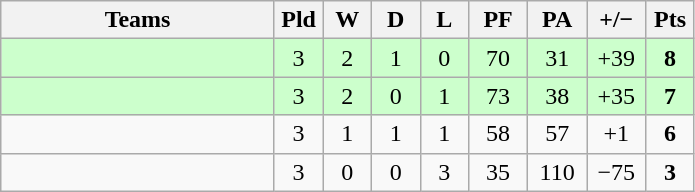<table class="wikitable" style="text-align: center;">
<tr>
<th width="175">Teams</th>
<th width="25">Pld</th>
<th width="25">W</th>
<th width="25">D</th>
<th width="25">L</th>
<th width="32">PF</th>
<th width="32">PA</th>
<th width="32">+/−</th>
<th width="25">Pts</th>
</tr>
<tr bgcolor=ccffcc>
<td align=left></td>
<td>3</td>
<td>2</td>
<td>1</td>
<td>0</td>
<td>70</td>
<td>31</td>
<td>+39</td>
<td><strong>8</strong></td>
</tr>
<tr bgcolor=ccffcc>
<td align=left></td>
<td>3</td>
<td>2</td>
<td>0</td>
<td>1</td>
<td>73</td>
<td>38</td>
<td>+35</td>
<td><strong>7</strong></td>
</tr>
<tr>
<td align=left></td>
<td>3</td>
<td>1</td>
<td>1</td>
<td>1</td>
<td>58</td>
<td>57</td>
<td>+1</td>
<td><strong>6</strong></td>
</tr>
<tr>
<td align=left></td>
<td>3</td>
<td>0</td>
<td>0</td>
<td>3</td>
<td>35</td>
<td>110</td>
<td>−75</td>
<td><strong>3</strong></td>
</tr>
</table>
